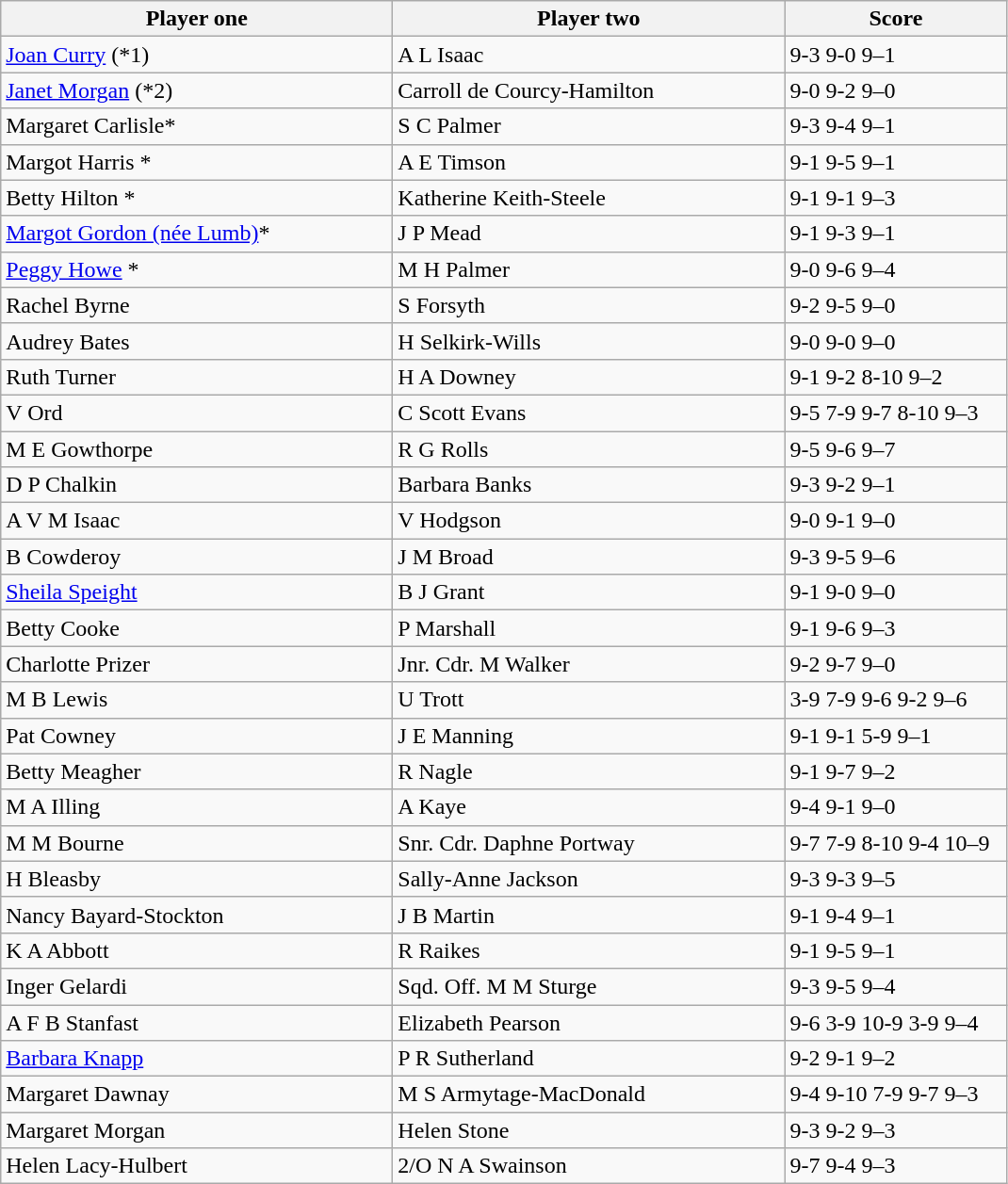<table class="wikitable">
<tr>
<th width=270>Player one</th>
<th width=270>Player two</th>
<th width=150>Score</th>
</tr>
<tr>
<td><a href='#'>Joan Curry</a> (*1)</td>
<td>A L Isaac</td>
<td>9-3 9-0 9–1</td>
</tr>
<tr>
<td><a href='#'>Janet Morgan</a> (*2)</td>
<td>Carroll de Courcy-Hamilton</td>
<td>9-0 9-2 9–0</td>
</tr>
<tr>
<td>Margaret Carlisle*</td>
<td>S C Palmer</td>
<td>9-3 9-4 9–1</td>
</tr>
<tr>
<td>Margot Harris *</td>
<td>A E Timson</td>
<td>9-1 9-5 9–1</td>
</tr>
<tr>
<td>Betty Hilton *</td>
<td>Katherine Keith-Steele</td>
<td>9-1 9-1 9–3</td>
</tr>
<tr>
<td><a href='#'>Margot Gordon (née Lumb)</a>*</td>
<td>J P Mead</td>
<td>9-1 9-3 9–1</td>
</tr>
<tr>
<td><a href='#'>Peggy Howe</a> *</td>
<td>M H Palmer</td>
<td>9-0 9-6 9–4</td>
</tr>
<tr>
<td>Rachel Byrne</td>
<td>S Forsyth</td>
<td>9-2 9-5 9–0</td>
</tr>
<tr>
<td>Audrey Bates</td>
<td>H Selkirk-Wills</td>
<td>9-0 9-0 9–0</td>
</tr>
<tr>
<td>Ruth Turner</td>
<td>H A Downey</td>
<td>9-1 9-2 8-10 9–2</td>
</tr>
<tr>
<td>V Ord</td>
<td>C Scott Evans</td>
<td>9-5 7-9 9-7 8-10 9–3</td>
</tr>
<tr>
<td>M E Gowthorpe</td>
<td>R G Rolls</td>
<td>9-5 9-6 9–7</td>
</tr>
<tr>
<td>D P Chalkin</td>
<td>Barbara Banks</td>
<td>9-3 9-2 9–1</td>
</tr>
<tr>
<td>A V M Isaac</td>
<td>V Hodgson</td>
<td>9-0 9-1 9–0</td>
</tr>
<tr>
<td>B Cowderoy</td>
<td>J M Broad</td>
<td>9-3 9-5 9–6</td>
</tr>
<tr>
<td><a href='#'>Sheila Speight</a></td>
<td>B J Grant</td>
<td>9-1 9-0 9–0</td>
</tr>
<tr>
<td>Betty Cooke</td>
<td>P Marshall</td>
<td>9-1 9-6 9–3</td>
</tr>
<tr>
<td>Charlotte Prizer</td>
<td> Jnr. Cdr. M Walker</td>
<td>9-2 9-7 9–0</td>
</tr>
<tr>
<td>M B Lewis</td>
<td>U Trott</td>
<td>3-9 7-9 9-6 9-2 9–6</td>
</tr>
<tr>
<td>Pat Cowney</td>
<td>J E Manning</td>
<td>9-1 9-1 5-9 9–1</td>
</tr>
<tr>
<td>Betty Meagher</td>
<td>R Nagle</td>
<td>9-1 9-7 9–2</td>
</tr>
<tr>
<td>M A Illing</td>
<td>A Kaye</td>
<td>9-4 9-1 9–0</td>
</tr>
<tr>
<td>M M Bourne</td>
<td> Snr. Cdr. Daphne Portway</td>
<td>9-7 7-9 8-10 9-4 10–9</td>
</tr>
<tr>
<td>H Bleasby</td>
<td>Sally-Anne Jackson</td>
<td>9-3 9-3 9–5</td>
</tr>
<tr>
<td>Nancy Bayard-Stockton</td>
<td>J B Martin</td>
<td>9-1 9-4 9–1</td>
</tr>
<tr>
<td>K A Abbott</td>
<td>R Raikes</td>
<td>9-1 9-5 9–1</td>
</tr>
<tr>
<td>Inger Gelardi</td>
<td> Sqd. Off. M M Sturge</td>
<td>9-3 9-5 9–4</td>
</tr>
<tr>
<td>A F B Stanfast</td>
<td>Elizabeth Pearson</td>
<td>9-6 3-9 10-9 3-9 9–4</td>
</tr>
<tr>
<td><a href='#'>Barbara Knapp</a></td>
<td>P R Sutherland</td>
<td>9-2 9-1 9–2</td>
</tr>
<tr>
<td>Margaret Dawnay</td>
<td>M S Armytage-MacDonald</td>
<td>9-4 9-10 7-9 9-7 9–3</td>
</tr>
<tr>
<td>Margaret Morgan</td>
<td>Helen Stone</td>
<td>9-3 9-2 9–3</td>
</tr>
<tr>
<td>Helen Lacy-Hulbert</td>
<td> 2/O N A Swainson</td>
<td>9-7 9-4 9–3</td>
</tr>
</table>
